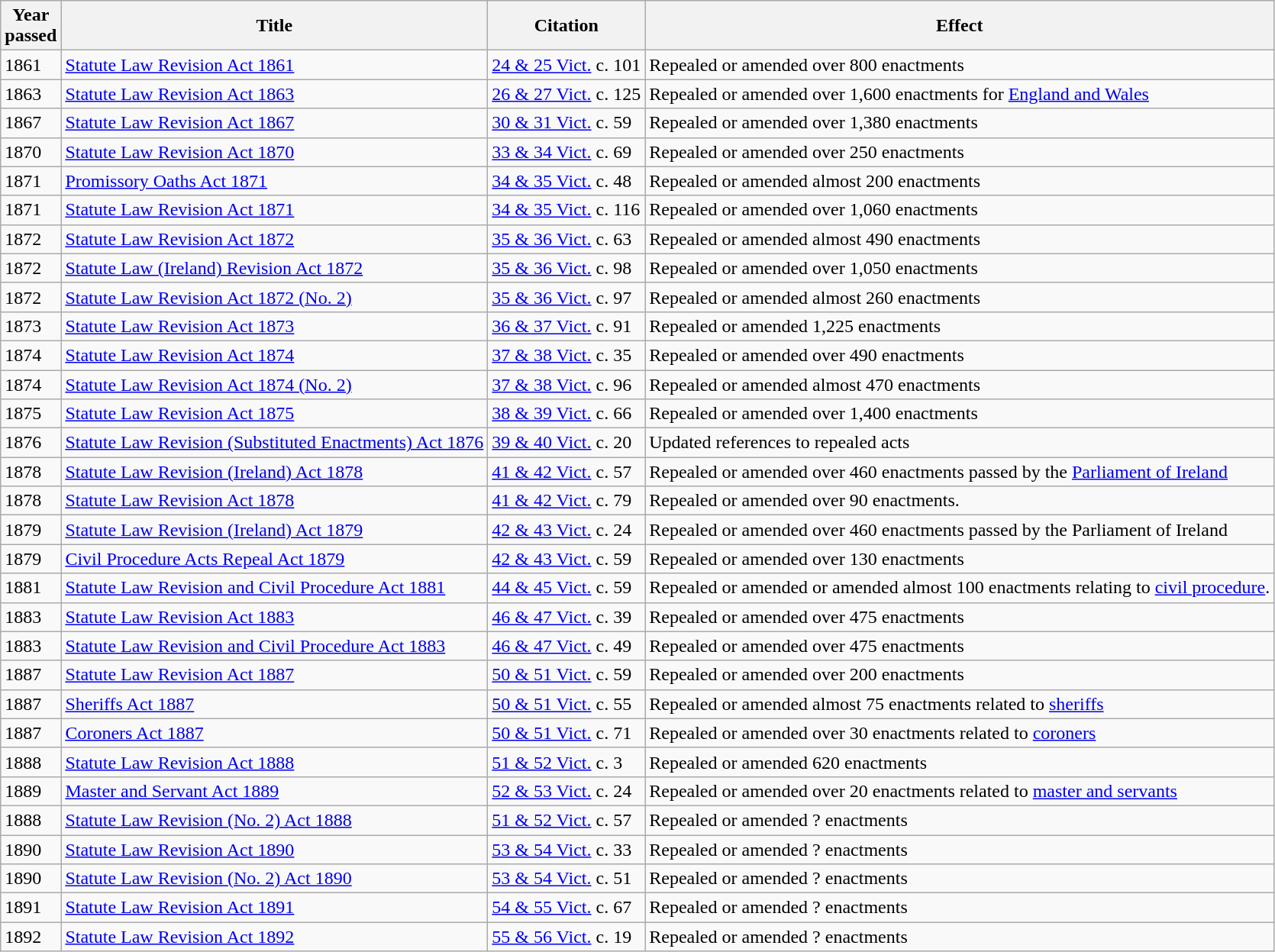<table class="wikitable">
<tr>
<th>Year<br>passed</th>
<th>Title</th>
<th>Citation</th>
<th>Effect</th>
</tr>
<tr>
<td>1861</td>
<td><a href='#'>Statute Law Revision Act 1861</a></td>
<td><a href='#'>24 & 25 Vict.</a> c. 101</td>
<td>Repealed or amended over 800 enactments</td>
</tr>
<tr>
<td>1863</td>
<td><a href='#'>Statute Law Revision Act 1863</a></td>
<td><a href='#'>26 & 27 Vict.</a> c. 125</td>
<td>Repealed or amended over 1,600 enactments for <a href='#'>England and Wales</a></td>
</tr>
<tr>
<td>1867</td>
<td><a href='#'>Statute Law Revision Act 1867</a></td>
<td><a href='#'>30 & 31 Vict.</a> c. 59</td>
<td>Repealed or amended over 1,380 enactments</td>
</tr>
<tr>
<td>1870</td>
<td><a href='#'>Statute Law Revision Act 1870</a></td>
<td><a href='#'>33 & 34 Vict.</a> c. 69</td>
<td>Repealed or amended over 250 enactments</td>
</tr>
<tr>
<td>1871</td>
<td><a href='#'>Promissory Oaths Act 1871</a></td>
<td><a href='#'>34 & 35 Vict.</a> c. 48</td>
<td>Repealed or amended almost 200 enactments</td>
</tr>
<tr>
<td>1871</td>
<td><a href='#'>Statute Law Revision Act 1871</a></td>
<td><a href='#'>34 & 35 Vict.</a> c. 116</td>
<td>Repealed or amended over 1,060 enactments</td>
</tr>
<tr>
<td>1872</td>
<td><a href='#'>Statute Law Revision Act 1872</a></td>
<td><a href='#'>35 & 36 Vict.</a> c. 63</td>
<td>Repealed or amended almost 490 enactments</td>
</tr>
<tr>
<td>1872</td>
<td><a href='#'>Statute Law (Ireland) Revision Act 1872</a></td>
<td><a href='#'>35 & 36 Vict.</a> c. 98</td>
<td>Repealed or amended over 1,050 enactments</td>
</tr>
<tr>
<td>1872</td>
<td><a href='#'>Statute Law Revision Act 1872 (No. 2)</a></td>
<td><a href='#'>35 & 36 Vict.</a> c. 97</td>
<td>Repealed or amended almost 260 enactments</td>
</tr>
<tr>
<td>1873</td>
<td><a href='#'>Statute Law Revision Act 1873</a></td>
<td><a href='#'>36 & 37 Vict.</a> c. 91</td>
<td>Repealed or amended 1,225 enactments</td>
</tr>
<tr>
<td>1874</td>
<td><a href='#'>Statute Law Revision Act 1874</a></td>
<td><a href='#'>37 & 38 Vict.</a> c. 35</td>
<td>Repealed or amended over 490 enactments</td>
</tr>
<tr>
<td>1874</td>
<td><a href='#'>Statute Law Revision Act 1874 (No. 2)</a></td>
<td><a href='#'>37 & 38 Vict.</a> c. 96</td>
<td>Repealed or amended almost 470 enactments</td>
</tr>
<tr>
<td>1875</td>
<td><a href='#'>Statute Law Revision Act 1875</a></td>
<td><a href='#'>38 & 39 Vict.</a> c. 66</td>
<td>Repealed or amended over 1,400 enactments</td>
</tr>
<tr>
<td>1876</td>
<td><a href='#'>Statute Law Revision (Substituted Enactments) Act 1876</a></td>
<td><a href='#'>39 & 40 Vict.</a> c. 20</td>
<td>Updated references to repealed acts</td>
</tr>
<tr>
<td>1878</td>
<td><a href='#'>Statute Law Revision (Ireland) Act 1878</a></td>
<td><a href='#'>41 & 42 Vict.</a> c. 57</td>
<td>Repealed or amended over 460 enactments passed by the <a href='#'>Parliament of Ireland</a></td>
</tr>
<tr>
<td>1878</td>
<td><a href='#'>Statute Law Revision Act 1878</a></td>
<td><a href='#'>41 & 42 Vict.</a> c. 79</td>
<td>Repealed or amended over 90 enactments.</td>
</tr>
<tr>
<td>1879</td>
<td><a href='#'>Statute Law Revision (Ireland) Act 1879</a></td>
<td><a href='#'>42 & 43 Vict.</a> c. 24</td>
<td>Repealed or amended over 460 enactments passed by the Parliament of Ireland</td>
</tr>
<tr>
<td>1879</td>
<td><a href='#'>Civil Procedure Acts Repeal Act 1879</a></td>
<td><a href='#'>42 & 43 Vict.</a> c. 59</td>
<td>Repealed or amended over 130 enactments</td>
</tr>
<tr>
<td>1881</td>
<td><a href='#'>Statute Law Revision and Civil Procedure Act 1881</a></td>
<td><a href='#'>44 & 45 Vict.</a> c. 59</td>
<td>Repealed or amended or amended almost 100 enactments relating to <a href='#'>civil procedure</a>.</td>
</tr>
<tr>
<td>1883</td>
<td><a href='#'>Statute Law Revision Act 1883</a></td>
<td><a href='#'>46 & 47 Vict.</a> c. 39</td>
<td>Repealed or amended over 475 enactments</td>
</tr>
<tr>
<td>1883</td>
<td><a href='#'>Statute Law Revision and Civil Procedure Act 1883</a></td>
<td><a href='#'>46 & 47 Vict.</a> c. 49</td>
<td>Repealed or amended over 475 enactments</td>
</tr>
<tr>
<td>1887</td>
<td><a href='#'>Statute Law Revision Act 1887</a></td>
<td><a href='#'>50 & 51 Vict.</a> c. 59</td>
<td>Repealed or amended over 200 enactments</td>
</tr>
<tr>
<td>1887</td>
<td><a href='#'>Sheriffs Act 1887</a></td>
<td><a href='#'>50 & 51 Vict.</a> c. 55</td>
<td>Repealed or amended almost 75 enactments related to <a href='#'>sheriffs</a></td>
</tr>
<tr>
<td>1887</td>
<td><a href='#'>Coroners Act 1887</a></td>
<td><a href='#'>50 & 51 Vict.</a> c. 71</td>
<td>Repealed or amended over 30 enactments related to <a href='#'>coroners</a></td>
</tr>
<tr>
<td>1888</td>
<td><a href='#'>Statute Law Revision Act 1888</a></td>
<td><a href='#'>51 & 52 Vict.</a> c. 3</td>
<td>Repealed or amended 620 enactments</td>
</tr>
<tr>
<td>1889</td>
<td><a href='#'>Master and Servant Act 1889</a></td>
<td><a href='#'>52 & 53 Vict.</a> c. 24</td>
<td>Repealed or amended over 20 enactments related to <a href='#'>master and servants</a></td>
</tr>
<tr>
<td>1888</td>
<td><a href='#'>Statute Law Revision (No. 2) Act 1888</a></td>
<td><a href='#'>51 & 52 Vict.</a> c. 57</td>
<td>Repealed or amended ? enactments</td>
</tr>
<tr>
<td>1890</td>
<td><a href='#'>Statute Law Revision Act 1890</a></td>
<td><a href='#'>53 & 54 Vict.</a> c. 33</td>
<td>Repealed or amended ? enactments</td>
</tr>
<tr>
<td>1890</td>
<td><a href='#'>Statute Law Revision (No. 2) Act 1890</a></td>
<td><a href='#'>53 & 54 Vict.</a> c. 51</td>
<td>Repealed or amended ? enactments</td>
</tr>
<tr>
<td>1891</td>
<td><a href='#'>Statute Law Revision Act 1891</a></td>
<td><a href='#'>54 & 55 Vict.</a> c. 67</td>
<td>Repealed or amended ? enactments</td>
</tr>
<tr>
<td>1892</td>
<td><a href='#'>Statute Law Revision Act 1892</a></td>
<td><a href='#'>55 & 56 Vict.</a> c. 19</td>
<td>Repealed or amended ? enactments</td>
</tr>
</table>
